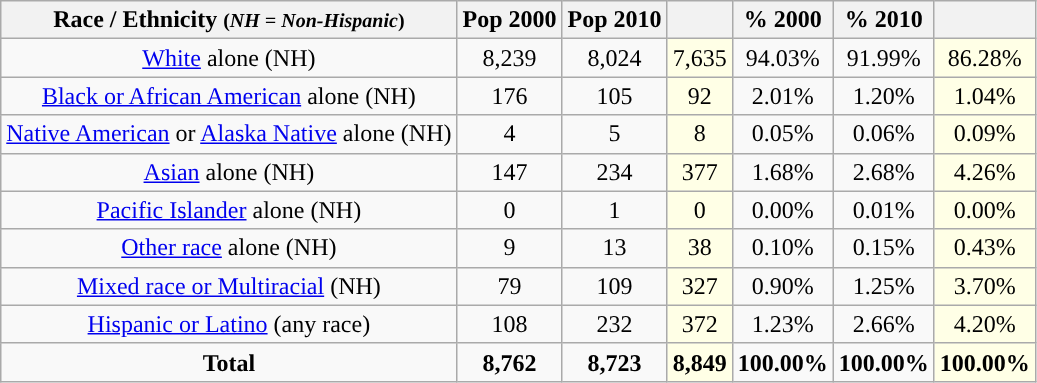<table class="wikitable" style="text-align:center;">
<tr>
<th>Race / Ethnicity <small>(<em>NH = Non-Hispanic</em>)</small></th>
<th>Pop 2000</th>
<th>Pop 2010</th>
<th></th>
<th>% 2000</th>
<th>% 2010</th>
<th></th>
</tr>
<tr>
<td><a href='#'>White</a> alone (NH)</td>
<td>8,239</td>
<td>8,024</td>
<td style='background: #ffffe6;'>7,635</td>
<td>94.03%</td>
<td>91.99%</td>
<td style='background: #ffffe6;'>86.28%</td>
</tr>
<tr>
<td><a href='#'>Black or African American</a> alone (NH)</td>
<td>176</td>
<td>105</td>
<td style='background: #ffffe6;'>92</td>
<td>2.01%</td>
<td>1.20%</td>
<td style='background: #ffffe6;'>1.04%</td>
</tr>
<tr>
<td><a href='#'>Native American</a> or <a href='#'>Alaska Native</a> alone (NH)</td>
<td>4</td>
<td>5</td>
<td style='background: #ffffe6;'>8</td>
<td>0.05%</td>
<td>0.06%</td>
<td style='background: #ffffe6;'>0.09%</td>
</tr>
<tr>
<td><a href='#'>Asian</a> alone (NH)</td>
<td>147</td>
<td>234</td>
<td style='background: #ffffe6;'>377</td>
<td>1.68%</td>
<td>2.68%</td>
<td style='background: #ffffe6;'>4.26%</td>
</tr>
<tr>
<td><a href='#'>Pacific Islander</a> alone (NH)</td>
<td>0</td>
<td>1</td>
<td style='background: #ffffe6;'>0</td>
<td>0.00%</td>
<td>0.01%</td>
<td style='background: #ffffe6;'>0.00%</td>
</tr>
<tr>
<td><a href='#'>Other race</a> alone (NH)</td>
<td>9</td>
<td>13</td>
<td style='background: #ffffe6;'>38</td>
<td>0.10%</td>
<td>0.15%</td>
<td style='background: #ffffe6;'>0.43%</td>
</tr>
<tr>
<td><a href='#'>Mixed race or Multiracial</a> (NH)</td>
<td>79</td>
<td>109</td>
<td style='background: #ffffe6;'>327</td>
<td>0.90%</td>
<td>1.25%</td>
<td style='background: #ffffe6;'>3.70%</td>
</tr>
<tr>
<td><a href='#'>Hispanic or Latino</a> (any race)</td>
<td>108</td>
<td>232</td>
<td style='background: #ffffe6;'>372</td>
<td>1.23%</td>
<td>2.66%</td>
<td style='background: #ffffe6;'>4.20%</td>
</tr>
<tr>
<td><strong>Total</strong></td>
<td><strong>8,762</strong></td>
<td><strong>8,723</strong></td>
<td style='background: #ffffe6;'><strong>8,849</strong></td>
<td><strong>100.00%</strong></td>
<td><strong>100.00%</strong></td>
<td style='background: #ffffe6;'><strong>100.00%</strong></td>
</tr>
</table>
